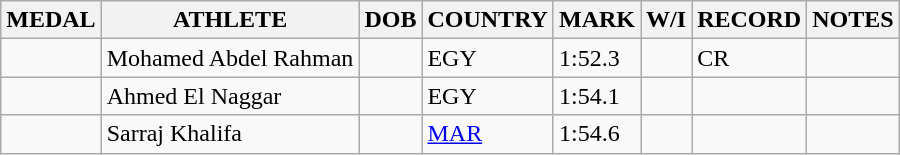<table class="wikitable">
<tr>
<th>MEDAL</th>
<th>ATHLETE</th>
<th>DOB</th>
<th>COUNTRY</th>
<th>MARK</th>
<th>W/I</th>
<th>RECORD</th>
<th>NOTES</th>
</tr>
<tr>
<td></td>
<td>Mohamed Abdel Rahman</td>
<td></td>
<td>EGY</td>
<td>1:52.3</td>
<td></td>
<td>CR</td>
<td></td>
</tr>
<tr>
<td></td>
<td>Ahmed El Naggar</td>
<td></td>
<td>EGY</td>
<td>1:54.1</td>
<td></td>
<td></td>
<td></td>
</tr>
<tr>
<td></td>
<td>Sarraj Khalifa</td>
<td></td>
<td><a href='#'>MAR</a></td>
<td>1:54.6</td>
<td></td>
<td></td>
<td></td>
</tr>
</table>
